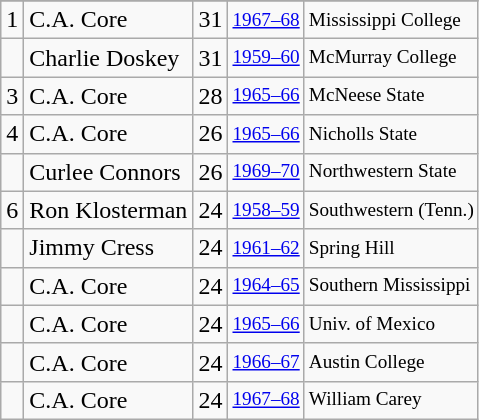<table class="wikitable">
<tr>
</tr>
<tr>
<td>1</td>
<td>C.A. Core</td>
<td>31</td>
<td style="font-size:80%;"><a href='#'>1967–68</a></td>
<td style="font-size:80%;">Mississippi College</td>
</tr>
<tr>
<td></td>
<td>Charlie Doskey</td>
<td>31</td>
<td style="font-size:80%;"><a href='#'>1959–60</a></td>
<td style="font-size:80%;">McMurray College</td>
</tr>
<tr>
<td>3</td>
<td>C.A. Core</td>
<td>28</td>
<td style="font-size:80%;"><a href='#'>1965–66</a></td>
<td style="font-size:80%;">McNeese State</td>
</tr>
<tr>
<td>4</td>
<td>C.A. Core</td>
<td>26</td>
<td style="font-size:80%;"><a href='#'>1965–66</a></td>
<td style="font-size:80%;">Nicholls State</td>
</tr>
<tr>
<td></td>
<td>Curlee Connors</td>
<td>26</td>
<td style="font-size:80%;"><a href='#'>1969–70</a></td>
<td style="font-size:80%;">Northwestern State</td>
</tr>
<tr>
<td>6</td>
<td>Ron Klosterman</td>
<td>24</td>
<td style="font-size:80%;"><a href='#'>1958–59</a></td>
<td style="font-size:80%;">Southwestern (Tenn.)</td>
</tr>
<tr>
<td></td>
<td>Jimmy Cress</td>
<td>24</td>
<td style="font-size:80%;"><a href='#'>1961–62</a></td>
<td style="font-size:80%;">Spring Hill</td>
</tr>
<tr>
<td></td>
<td>C.A. Core</td>
<td>24</td>
<td style="font-size:80%;"><a href='#'>1964–65</a></td>
<td style="font-size:80%;">Southern Mississippi</td>
</tr>
<tr>
<td></td>
<td>C.A. Core</td>
<td>24</td>
<td style="font-size:80%;"><a href='#'>1965–66</a></td>
<td style="font-size:80%;">Univ. of Mexico</td>
</tr>
<tr>
<td></td>
<td>C.A. Core</td>
<td>24</td>
<td style="font-size:80%;"><a href='#'>1966–67</a></td>
<td style="font-size:80%;">Austin College</td>
</tr>
<tr>
<td></td>
<td>C.A. Core</td>
<td>24</td>
<td style="font-size:80%;"><a href='#'>1967–68</a></td>
<td style="font-size:80%;">William Carey</td>
</tr>
</table>
